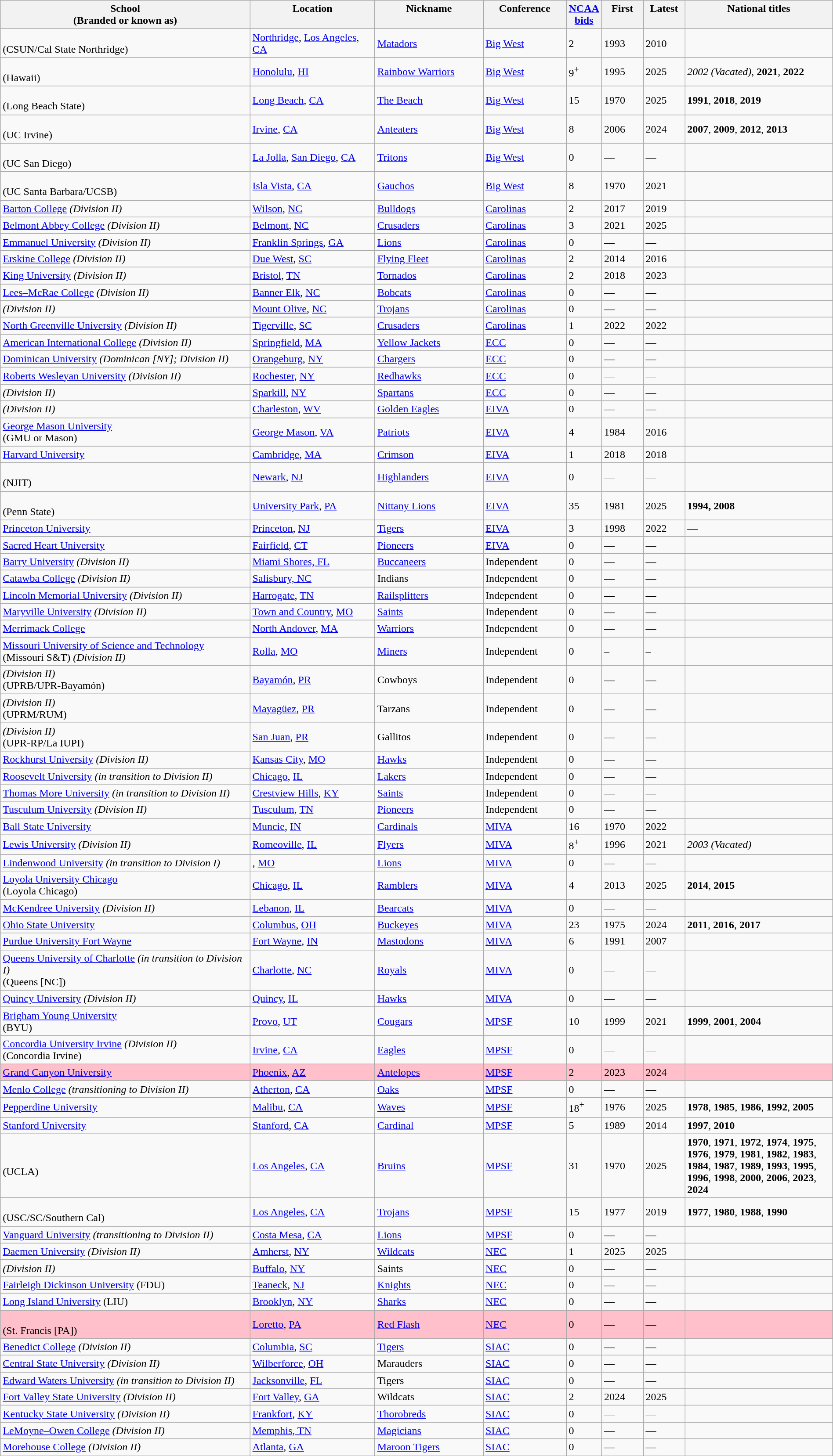<table class="wikitable sortable" style="width:100%;">
<tr valign=baseline>
<th style="width:30%;">School<br>(Branded or known as)</th>
<th style="width:15%;">Location</th>
<th style="width:13%;">Nickname</th>
<th style="width:10%;">Conference</th>
<th style="width:;5%"><a href='#'>NCAA<br>bids</a></th>
<th style="width:5%">First</th>
<th style="width:5%">Latest</th>
<th style="width:;17%">National titles</th>
</tr>
<tr>
<td><br>(CSUN/Cal State Northridge)</td>
<td><a href='#'>Northridge</a>, <a href='#'>Los Angeles</a>, <a href='#'>CA</a></td>
<td><a href='#'>Matadors</a></td>
<td><a href='#'>Big West</a></td>
<td>2</td>
<td>1993</td>
<td>2010</td>
<td></td>
</tr>
<tr>
<td><br>(Hawaii)</td>
<td><a href='#'>Honolulu</a>, <a href='#'>HI</a></td>
<td><a href='#'>Rainbow Warriors</a></td>
<td><a href='#'>Big West</a></td>
<td>9<sup>+</sup></td>
<td>1995</td>
<td>2025</td>
<td><em>2002 (Vacated)</em>, <strong>2021</strong>, <strong>2022</strong></td>
</tr>
<tr>
<td><br>(Long Beach State)</td>
<td><a href='#'>Long Beach</a>, <a href='#'>CA</a></td>
<td><a href='#'>The Beach</a></td>
<td><a href='#'>Big West</a></td>
<td>15</td>
<td>1970</td>
<td>2025</td>
<td><strong>1991</strong>, <strong>2018</strong>, <strong>2019</strong></td>
</tr>
<tr>
<td><br>(UC Irvine)</td>
<td><a href='#'>Irvine</a>, <a href='#'>CA</a></td>
<td><a href='#'>Anteaters</a></td>
<td><a href='#'>Big West</a></td>
<td>8</td>
<td>2006</td>
<td>2024</td>
<td><strong>2007</strong>, <strong>2009</strong>, <strong>2012</strong>, <strong>2013</strong></td>
</tr>
<tr>
<td><br>(UC San Diego)</td>
<td><a href='#'>La Jolla</a>, <a href='#'>San Diego</a>, <a href='#'>CA</a></td>
<td><a href='#'>Tritons</a></td>
<td><a href='#'>Big West</a></td>
<td>0</td>
<td>—</td>
<td>—</td>
<td></td>
</tr>
<tr>
<td><br>(UC Santa Barbara/UCSB)</td>
<td><a href='#'>Isla Vista</a>, <a href='#'>CA</a></td>
<td><a href='#'>Gauchos</a></td>
<td><a href='#'>Big West</a></td>
<td>8</td>
<td>1970</td>
<td>2021</td>
<td></td>
</tr>
<tr>
<td><a href='#'>Barton College</a> <em>(Division II)</em></td>
<td><a href='#'>Wilson</a>, <a href='#'>NC</a></td>
<td><a href='#'>Bulldogs</a></td>
<td><a href='#'>Carolinas</a></td>
<td>2</td>
<td>2017</td>
<td>2019</td>
<td></td>
</tr>
<tr>
<td><a href='#'>Belmont Abbey College</a> <em>(Division II)</em></td>
<td><a href='#'>Belmont</a>, <a href='#'>NC</a></td>
<td><a href='#'>Crusaders</a></td>
<td><a href='#'>Carolinas</a></td>
<td>3</td>
<td>2021</td>
<td>2025</td>
<td></td>
</tr>
<tr>
<td><a href='#'>Emmanuel University</a> <em>(Division II)</em></td>
<td><a href='#'>Franklin Springs</a>, <a href='#'>GA</a></td>
<td><a href='#'>Lions</a></td>
<td><a href='#'>Carolinas</a></td>
<td>0</td>
<td>—</td>
<td>—</td>
<td></td>
</tr>
<tr>
<td><a href='#'>Erskine College</a> <em>(Division II)</em></td>
<td><a href='#'>Due West</a>, <a href='#'>SC</a></td>
<td><a href='#'>Flying Fleet</a></td>
<td><a href='#'>Carolinas</a></td>
<td>2</td>
<td>2014</td>
<td>2016</td>
<td></td>
</tr>
<tr>
<td><a href='#'>King University</a> <em>(Division II)</em></td>
<td><a href='#'>Bristol</a>, <a href='#'>TN</a></td>
<td><a href='#'>Tornados</a></td>
<td><a href='#'>Carolinas</a></td>
<td>2</td>
<td>2018</td>
<td>2023</td>
<td></td>
</tr>
<tr>
<td><a href='#'>Lees–McRae College</a> <em>(Division II)</em></td>
<td><a href='#'>Banner Elk</a>, <a href='#'>NC</a></td>
<td><a href='#'>Bobcats</a></td>
<td><a href='#'>Carolinas</a></td>
<td>0</td>
<td>—</td>
<td>—</td>
<td></td>
</tr>
<tr>
<td> <em>(Division II)</em></td>
<td><a href='#'>Mount Olive</a>, <a href='#'>NC</a></td>
<td><a href='#'>Trojans</a></td>
<td><a href='#'>Carolinas</a></td>
<td>0</td>
<td>—</td>
<td>—</td>
<td></td>
</tr>
<tr>
<td><a href='#'>North Greenville University</a> <em>(Division II)</em></td>
<td><a href='#'>Tigerville</a>, <a href='#'>SC</a></td>
<td><a href='#'>Crusaders</a></td>
<td><a href='#'>Carolinas</a></td>
<td>1</td>
<td>2022</td>
<td>2022</td>
<td></td>
</tr>
<tr>
<td><a href='#'>American International College</a> <em>(Division II)</em></td>
<td><a href='#'>Springfield</a>, <a href='#'>MA</a></td>
<td><a href='#'>Yellow Jackets</a></td>
<td><a href='#'>ECC</a></td>
<td>0</td>
<td>—</td>
<td>—</td>
<td></td>
</tr>
<tr>
<td><a href='#'>Dominican University</a> <em>(Dominican [NY]; Division II)</em></td>
<td><a href='#'>Orangeburg</a>, <a href='#'>NY</a></td>
<td><a href='#'>Chargers</a></td>
<td><a href='#'>ECC</a></td>
<td>0</td>
<td>—</td>
<td>—</td>
<td></td>
</tr>
<tr>
<td><a href='#'>Roberts Wesleyan University</a> <em>(Division II)</em></td>
<td><a href='#'>Rochester</a>, <a href='#'>NY</a></td>
<td><a href='#'>Redhawks</a></td>
<td><a href='#'>ECC</a></td>
<td>0</td>
<td>—</td>
<td>—</td>
<td></td>
</tr>
<tr>
<td> <em>(Division II)</em></td>
<td><a href='#'>Sparkill</a>, <a href='#'>NY</a></td>
<td><a href='#'>Spartans</a></td>
<td><a href='#'>ECC</a></td>
<td>0</td>
<td>—</td>
<td>—</td>
<td></td>
</tr>
<tr>
<td> <em>(Division II)</em></td>
<td><a href='#'>Charleston</a>, <a href='#'>WV</a></td>
<td><a href='#'>Golden Eagles</a></td>
<td><a href='#'>EIVA</a></td>
<td>0</td>
<td>—</td>
<td>—</td>
<td></td>
</tr>
<tr>
<td><a href='#'>George Mason University</a><br>(GMU or Mason)</td>
<td><a href='#'>George Mason</a>, <a href='#'>VA</a></td>
<td><a href='#'>Patriots</a></td>
<td><a href='#'>EIVA</a></td>
<td>4</td>
<td>1984</td>
<td>2016</td>
<td></td>
</tr>
<tr>
<td><a href='#'>Harvard University</a></td>
<td><a href='#'>Cambridge</a>, <a href='#'>MA</a></td>
<td><a href='#'>Crimson</a></td>
<td><a href='#'>EIVA</a></td>
<td>1</td>
<td>2018</td>
<td>2018</td>
<td></td>
</tr>
<tr>
<td><br>(NJIT)</td>
<td><a href='#'>Newark</a>, <a href='#'>NJ</a></td>
<td><a href='#'>Highlanders</a></td>
<td><a href='#'>EIVA</a></td>
<td>0</td>
<td>—</td>
<td>—</td>
<td></td>
</tr>
<tr>
<td><br>(Penn State)</td>
<td><a href='#'>University Park</a>, <a href='#'>PA</a></td>
<td><a href='#'>Nittany Lions</a></td>
<td><a href='#'>EIVA</a></td>
<td>35</td>
<td>1981</td>
<td>2025</td>
<td><strong>1994, 2008</strong></td>
</tr>
<tr>
<td><a href='#'>Princeton University</a></td>
<td><a href='#'>Princeton</a>, <a href='#'>NJ</a></td>
<td><a href='#'>Tigers</a></td>
<td><a href='#'>EIVA</a></td>
<td>3</td>
<td>1998</td>
<td>2022</td>
<td>—</td>
</tr>
<tr>
<td><a href='#'>Sacred Heart University</a></td>
<td><a href='#'>Fairfield</a>, <a href='#'>CT</a></td>
<td><a href='#'>Pioneers</a></td>
<td><a href='#'>EIVA</a></td>
<td>0</td>
<td>—</td>
<td>—</td>
<td></td>
</tr>
<tr>
<td><a href='#'>Barry University</a> <em>(Division II)</em></td>
<td><a href='#'>Miami Shores, FL</a></td>
<td><a href='#'>Buccaneers</a></td>
<td>Independent</td>
<td>0</td>
<td>—</td>
<td>—</td>
<td></td>
</tr>
<tr>
<td><a href='#'>Catawba College</a> <em>(Division II)</em></td>
<td><a href='#'>Salisbury, NC</a></td>
<td>Indians</td>
<td>Independent</td>
<td>0</td>
<td>—</td>
<td>—</td>
<td></td>
</tr>
<tr>
<td><a href='#'>Lincoln Memorial University</a> <em>(Division II)</em></td>
<td><a href='#'>Harrogate</a>, <a href='#'>TN</a></td>
<td><a href='#'>Railsplitters</a></td>
<td>Independent</td>
<td>0</td>
<td>—</td>
<td>—</td>
<td></td>
</tr>
<tr>
<td><a href='#'>Maryville University</a> <em>(Division II)</em></td>
<td><a href='#'>Town and Country</a>, <a href='#'>MO</a></td>
<td><a href='#'>Saints</a></td>
<td>Independent<br></td>
<td>0</td>
<td>—</td>
<td>—</td>
<td></td>
</tr>
<tr>
<td><a href='#'>Merrimack College</a></td>
<td><a href='#'>North Andover</a>, <a href='#'>MA</a></td>
<td><a href='#'>Warriors</a></td>
<td>Independent</td>
<td>0</td>
<td>—</td>
<td>—</td>
<td></td>
</tr>
<tr>
<td><a href='#'>Missouri University of Science and Technology</a> (Missouri S&T) <em>(Division II)</em></td>
<td><a href='#'>Rolla</a>, <a href='#'>MO</a></td>
<td><a href='#'>Miners</a></td>
<td>Independent<br></td>
<td>0</td>
<td>–</td>
<td>–</td>
<td></td>
</tr>
<tr>
<td> <em>(Division II)</em><br>(UPRB/UPR-Bayamón)</td>
<td><a href='#'>Bayamón</a>, <a href='#'>PR</a></td>
<td>Cowboys</td>
<td>Independent</td>
<td>0</td>
<td>—</td>
<td>—</td>
<td></td>
</tr>
<tr>
<td> <em>(Division II)</em><br>(UPRM/RUM)</td>
<td><a href='#'>Mayagüez</a>, <a href='#'>PR</a></td>
<td>Tarzans</td>
<td>Independent</td>
<td>0</td>
<td>—</td>
<td>—</td>
<td></td>
</tr>
<tr>
<td> <em>(Division II)</em><br>(UPR-RP/La IUPI)</td>
<td><a href='#'>San Juan</a>, <a href='#'>PR</a></td>
<td>Gallitos</td>
<td>Independent</td>
<td>0</td>
<td>—</td>
<td>—</td>
<td></td>
</tr>
<tr>
<td><a href='#'>Rockhurst University</a> <em>(Division II)</em></td>
<td><a href='#'>Kansas City</a>, <a href='#'>MO</a></td>
<td><a href='#'>Hawks</a></td>
<td>Independent<br></td>
<td>0</td>
<td>—</td>
<td>—</td>
<td></td>
</tr>
<tr>
<td><a href='#'>Roosevelt University</a> <em>(in transition to Division II)</em></td>
<td><a href='#'>Chicago</a>, <a href='#'>IL</a></td>
<td><a href='#'>Lakers</a></td>
<td>Independent<br></td>
<td>0</td>
<td>—</td>
<td>—</td>
<td></td>
</tr>
<tr>
<td><a href='#'>Thomas More University</a> <em>(in transition to Division II)</em></td>
<td><a href='#'>Crestview Hills</a>, <a href='#'>KY</a></td>
<td><a href='#'>Saints</a></td>
<td>Independent<br></td>
<td>0</td>
<td>—</td>
<td>—</td>
<td></td>
</tr>
<tr>
<td><a href='#'>Tusculum University</a> <em>(Division II)</em></td>
<td><a href='#'>Tusculum</a>, <a href='#'>TN</a></td>
<td><a href='#'>Pioneers</a></td>
<td>Independent</td>
<td>0</td>
<td>—</td>
<td>—</td>
<td></td>
</tr>
<tr>
<td><a href='#'>Ball State University</a></td>
<td><a href='#'>Muncie</a>, <a href='#'>IN</a></td>
<td><a href='#'>Cardinals</a></td>
<td><a href='#'>MIVA</a></td>
<td>16</td>
<td>1970</td>
<td>2022</td>
<td></td>
</tr>
<tr>
<td><a href='#'>Lewis University</a> <em>(Division II)</em></td>
<td><a href='#'>Romeoville</a>, <a href='#'>IL</a></td>
<td><a href='#'>Flyers</a></td>
<td><a href='#'>MIVA</a></td>
<td>8<sup>+</sup></td>
<td>1996</td>
<td>2021</td>
<td><em>2003 (Vacated)</em></td>
</tr>
<tr>
<td><a href='#'>Lindenwood University</a> <em>(in transition to Division I)</em></td>
<td>, <a href='#'>MO</a></td>
<td><a href='#'>Lions</a></td>
<td><a href='#'>MIVA</a></td>
<td>0</td>
<td>—</td>
<td>—</td>
<td></td>
</tr>
<tr>
<td><a href='#'>Loyola University Chicago</a><br>(Loyola Chicago)</td>
<td><a href='#'>Chicago</a>, <a href='#'>IL</a></td>
<td><a href='#'>Ramblers</a></td>
<td><a href='#'>MIVA</a></td>
<td>4</td>
<td>2013</td>
<td>2025</td>
<td><strong>2014</strong>, <strong>2015</strong></td>
</tr>
<tr>
<td><a href='#'>McKendree University</a> <em>(Division II)</em></td>
<td><a href='#'>Lebanon</a>, <a href='#'>IL</a></td>
<td><a href='#'>Bearcats</a></td>
<td><a href='#'>MIVA</a></td>
<td>0</td>
<td>—</td>
<td>—</td>
<td></td>
</tr>
<tr>
<td><a href='#'>Ohio State University</a></td>
<td><a href='#'>Columbus</a>, <a href='#'>OH</a></td>
<td><a href='#'>Buckeyes</a></td>
<td><a href='#'>MIVA</a></td>
<td>23</td>
<td>1975</td>
<td>2024</td>
<td><strong>2011</strong>, <strong>2016</strong>, <strong>2017</strong></td>
</tr>
<tr>
<td><a href='#'>Purdue University Fort Wayne</a></td>
<td><a href='#'>Fort Wayne</a>, <a href='#'>IN</a></td>
<td><a href='#'>Mastodons</a></td>
<td><a href='#'>MIVA</a></td>
<td>6</td>
<td>1991</td>
<td>2007</td>
<td></td>
</tr>
<tr>
<td><a href='#'>Queens University of Charlotte</a> <em>(in transition to Division I)</em><br>(Queens [NC])</td>
<td><a href='#'>Charlotte</a>, <a href='#'>NC</a></td>
<td><a href='#'>Royals</a></td>
<td><a href='#'>MIVA</a></td>
<td>0</td>
<td>—</td>
<td>—</td>
<td></td>
</tr>
<tr>
<td><a href='#'>Quincy University</a> <em>(Division II)</em></td>
<td><a href='#'>Quincy</a>, <a href='#'>IL</a></td>
<td><a href='#'>Hawks</a></td>
<td><a href='#'>MIVA</a><br></td>
<td>0</td>
<td>—</td>
<td>—</td>
<td></td>
</tr>
<tr>
<td><a href='#'>Brigham Young University</a><br>(BYU)</td>
<td><a href='#'>Provo</a>, <a href='#'>UT</a></td>
<td><a href='#'>Cougars</a></td>
<td><a href='#'>MPSF</a></td>
<td>10</td>
<td>1999</td>
<td>2021</td>
<td><strong>1999</strong>, <strong>2001</strong>, <strong>2004</strong></td>
</tr>
<tr>
<td><a href='#'>Concordia University Irvine</a> <em>(Division II)</em><br>(Concordia Irvine)</td>
<td><a href='#'>Irvine</a>, <a href='#'>CA</a></td>
<td><a href='#'>Eagles</a></td>
<td><a href='#'>MPSF</a></td>
<td>0</td>
<td>—</td>
<td>—</td>
<td></td>
</tr>
<tr bgcolor=pink>
<td><a href='#'>Grand Canyon University</a></td>
<td><a href='#'>Phoenix</a>, <a href='#'>AZ</a></td>
<td><a href='#'>Antelopes</a></td>
<td><a href='#'>MPSF</a><br></td>
<td>2</td>
<td>2023</td>
<td>2024</td>
<td></td>
</tr>
<tr>
<td><a href='#'>Menlo College</a> <em>(transitioning to Division II)</em></td>
<td><a href='#'>Atherton</a>, <a href='#'>CA</a></td>
<td><a href='#'>Oaks</a></td>
<td><a href='#'>MPSF</a></td>
<td>0</td>
<td>—</td>
<td>—</td>
<td></td>
</tr>
<tr>
<td><a href='#'>Pepperdine University</a></td>
<td><a href='#'>Malibu</a>, <a href='#'>CA</a></td>
<td><a href='#'>Waves</a></td>
<td><a href='#'>MPSF</a></td>
<td>18<sup>+</sup></td>
<td>1976</td>
<td>2025</td>
<td><strong>1978</strong>, <strong>1985</strong>, <strong>1986</strong>, <strong>1992</strong>, <strong>2005</strong></td>
</tr>
<tr>
<td><a href='#'>Stanford University</a></td>
<td><a href='#'>Stanford</a>, <a href='#'>CA</a></td>
<td><a href='#'>Cardinal</a></td>
<td><a href='#'>MPSF</a></td>
<td>5</td>
<td>1989</td>
<td>2014</td>
<td><strong>1997</strong>, <strong>2010</strong></td>
</tr>
<tr>
<td><br>(UCLA)</td>
<td><a href='#'>Los Angeles</a>, <a href='#'>CA</a></td>
<td><a href='#'>Bruins</a></td>
<td><a href='#'>MPSF</a></td>
<td>31</td>
<td>1970</td>
<td>2025</td>
<td><strong>1970</strong>, <strong>1971</strong>, <strong>1972</strong>, <strong>1974</strong>, <strong>1975</strong>, <strong>1976</strong>, <strong>1979</strong>, <strong>1981</strong>, <strong>1982</strong>, <strong>1983</strong>, <strong>1984</strong>, <strong>1987</strong>, <strong>1989</strong>, <strong>1993</strong>, <strong>1995</strong>, <strong>1996</strong>, <strong>1998</strong>, <strong>2000</strong>, <strong>2006</strong>, <strong>2023</strong>, <strong>2024</strong></td>
</tr>
<tr>
<td><br>(USC/SC/Southern Cal)</td>
<td><a href='#'>Los Angeles</a>, <a href='#'>CA</a></td>
<td><a href='#'>Trojans</a></td>
<td><a href='#'>MPSF</a></td>
<td>15</td>
<td>1977</td>
<td>2019</td>
<td><strong>1977</strong>, <strong>1980</strong>, <strong>1988</strong>, <strong>1990</strong></td>
</tr>
<tr>
<td><a href='#'>Vanguard University</a> <em>(transitioning to Division II)</em></td>
<td><a href='#'>Costa Mesa</a>, <a href='#'>CA</a></td>
<td><a href='#'>Lions</a></td>
<td><a href='#'>MPSF</a></td>
<td>0</td>
<td>—</td>
<td>—</td>
<td></td>
</tr>
<tr>
<td><a href='#'>Daemen University</a> <em>(Division II)</em></td>
<td><a href='#'>Amherst</a>, <a href='#'>NY</a></td>
<td><a href='#'>Wildcats</a></td>
<td><a href='#'>NEC</a></td>
<td>1</td>
<td>2025</td>
<td>2025</td>
<td></td>
</tr>
<tr>
<td> <em>(Division II)</em></td>
<td><a href='#'>Buffalo</a>, <a href='#'>NY</a></td>
<td>Saints</td>
<td><a href='#'>NEC</a></td>
<td>0</td>
<td>—</td>
<td>—</td>
<td></td>
</tr>
<tr>
<td><a href='#'>Fairleigh Dickinson University</a> (FDU)</td>
<td><a href='#'>Teaneck</a>, <a href='#'>NJ</a></td>
<td><a href='#'>Knights</a></td>
<td><a href='#'>NEC</a></td>
<td>0</td>
<td>—</td>
<td>—</td>
<td></td>
</tr>
<tr>
<td><a href='#'>Long Island University</a> (LIU)</td>
<td><a href='#'>Brooklyn</a>, <a href='#'>NY</a></td>
<td><a href='#'>Sharks</a></td>
<td><a href='#'>NEC</a></td>
<td>0</td>
<td>—</td>
<td>—</td>
<td></td>
</tr>
<tr bgcolor=pink>
<td><br>(St. Francis [PA])</td>
<td><a href='#'>Loretto</a>, <a href='#'>PA</a></td>
<td><a href='#'>Red Flash</a></td>
<td><a href='#'>NEC</a><br></td>
<td>0</td>
<td>—</td>
<td>—</td>
<td></td>
</tr>
<tr>
<td><a href='#'>Benedict College</a> <em>(Division II)</em></td>
<td><a href='#'>Columbia</a>, <a href='#'>SC</a></td>
<td><a href='#'>Tigers</a></td>
<td><a href='#'>SIAC</a></td>
<td>0</td>
<td>—</td>
<td>—</td>
<td></td>
</tr>
<tr>
<td><a href='#'>Central State University</a> <em>(Division II)</em></td>
<td><a href='#'>Wilberforce</a>, <a href='#'>OH</a></td>
<td>Marauders</td>
<td><a href='#'>SIAC</a></td>
<td>0</td>
<td>—</td>
<td>—</td>
<td></td>
</tr>
<tr>
<td><a href='#'>Edward Waters University</a> <em>(in transition to Division II)</em></td>
<td><a href='#'>Jacksonville</a>, <a href='#'>FL</a></td>
<td>Tigers</td>
<td><a href='#'>SIAC</a></td>
<td>0</td>
<td>—</td>
<td>—</td>
<td></td>
</tr>
<tr>
<td><a href='#'>Fort Valley State University</a> <em>(Division II)</em></td>
<td><a href='#'>Fort Valley</a>, <a href='#'>GA</a></td>
<td>Wildcats</td>
<td><a href='#'>SIAC</a></td>
<td>2</td>
<td>2024</td>
<td>2025</td>
<td></td>
</tr>
<tr>
<td><a href='#'>Kentucky State University</a> <em>(Division II)</em></td>
<td><a href='#'>Frankfort</a>, <a href='#'>KY</a></td>
<td><a href='#'>Thorobreds</a></td>
<td><a href='#'>SIAC</a></td>
<td>0</td>
<td>—</td>
<td>—</td>
<td></td>
</tr>
<tr>
<td><a href='#'>LeMoyne–Owen College</a> <em>(Division II)</em></td>
<td><a href='#'>Memphis, TN</a></td>
<td><a href='#'>Magicians</a></td>
<td><a href='#'>SIAC</a></td>
<td>0</td>
<td>—</td>
<td>—</td>
<td></td>
</tr>
<tr>
<td><a href='#'>Morehouse College</a> <em>(Division II)</em></td>
<td><a href='#'>Atlanta</a>, <a href='#'>GA</a></td>
<td><a href='#'>Maroon Tigers</a></td>
<td><a href='#'>SIAC</a></td>
<td>0</td>
<td>—</td>
<td>—</td>
<td></td>
</tr>
</table>
